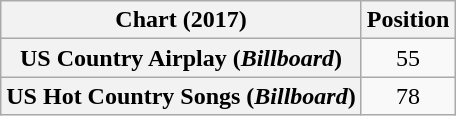<table class="wikitable sortable plainrowheaders" style="text-align:center">
<tr>
<th scope="col">Chart (2017)</th>
<th scope="col">Position</th>
</tr>
<tr>
<th scope="row">US Country Airplay (<em>Billboard</em>)</th>
<td>55</td>
</tr>
<tr>
<th scope="row">US Hot Country Songs (<em>Billboard</em>)</th>
<td>78</td>
</tr>
</table>
